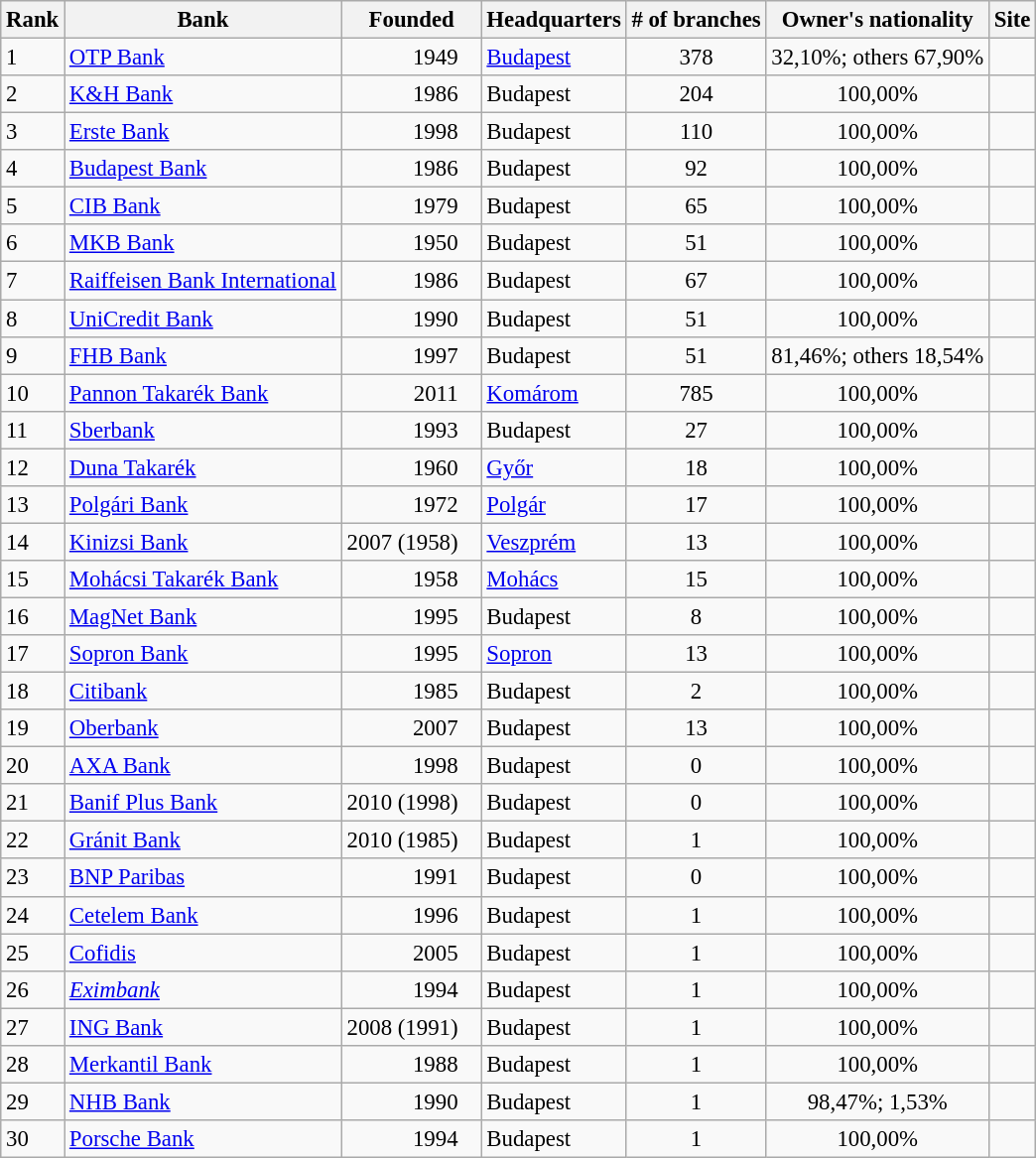<table class="wikitable sortable" align="center" style="font-size: 95%">
<tr>
<th>Rank</th>
<th>Bank</th>
<th>Founded</th>
<th>Headquarters</th>
<th># of branches<br></th>
<th>Owner's nationality</th>
<th>Site</th>
</tr>
<tr>
<td>1</td>
<td><a href='#'>OTP Bank</a></td>
<td style="text-align: right; padding-right: 1em;">1949</td>
<td><a href='#'>Budapest</a></td>
<td align="center">378</td>
<td align="center"> 32,10%; others 67,90%</td>
<td></td>
</tr>
<tr>
<td>2</td>
<td><a href='#'>K&H Bank</a></td>
<td style="text-align: right; padding-right: 1em;">1986</td>
<td>Budapest</td>
<td align="center">204</td>
<td align="center"> 100,00%</td>
<td></td>
</tr>
<tr>
<td>3</td>
<td><a href='#'>Erste Bank</a></td>
<td style="text-align: right; padding-right: 1em;">1998</td>
<td>Budapest</td>
<td align="center">110</td>
<td align="center"> 100,00%</td>
<td></td>
</tr>
<tr>
<td>4</td>
<td><a href='#'>Budapest Bank</a></td>
<td style="text-align: right; padding-right: 1em;">1986</td>
<td>Budapest</td>
<td align="center">92</td>
<td align="center"> 100,00%</td>
<td></td>
</tr>
<tr>
<td>5</td>
<td><a href='#'>CIB Bank</a></td>
<td style="text-align: right; padding-right: 1em;">1979</td>
<td>Budapest</td>
<td align="center">65</td>
<td align="center"> 100,00%</td>
<td></td>
</tr>
<tr>
<td>6</td>
<td><a href='#'>MKB Bank</a></td>
<td style="text-align: right; padding-right: 1em;">1950</td>
<td>Budapest</td>
<td align="center">51</td>
<td align="center"> 100,00%</td>
<td></td>
</tr>
<tr>
<td>7</td>
<td><a href='#'>Raiffeisen Bank International</a></td>
<td style="text-align: right; padding-right: 1em;">1986</td>
<td>Budapest</td>
<td align="center">67</td>
<td align="center"> 100,00%</td>
<td></td>
</tr>
<tr>
<td>8</td>
<td><a href='#'>UniCredit Bank</a></td>
<td style="text-align: right; padding-right: 1em;">1990</td>
<td>Budapest</td>
<td align="center">51</td>
<td align="center"> 100,00%</td>
<td></td>
</tr>
<tr>
<td>9</td>
<td><a href='#'>FHB Bank</a></td>
<td style="text-align: right; padding-right: 1em;">1997</td>
<td>Budapest</td>
<td align="center">51</td>
<td align="center"> 81,46%; others 18,54%</td>
<td></td>
</tr>
<tr>
<td>10</td>
<td><a href='#'>Pannon Takarék Bank</a></td>
<td style="text-align: right; padding-right: 1em;">2011</td>
<td><a href='#'>Komárom</a></td>
<td align="center">785</td>
<td align="center"> 100,00%</td>
<td></td>
</tr>
<tr>
<td>11</td>
<td><a href='#'>Sberbank</a></td>
<td style="text-align: right; padding-right: 1em;">1993</td>
<td>Budapest</td>
<td align="center">27</td>
<td align="center"> 100,00%</td>
<td></td>
</tr>
<tr>
<td>12</td>
<td><a href='#'>Duna Takarék</a></td>
<td style="text-align: right; padding-right: 1em;">1960</td>
<td><a href='#'>Győr</a></td>
<td align="center">18</td>
<td align="center"> 100,00%</td>
<td></td>
</tr>
<tr>
<td>13</td>
<td><a href='#'>Polgári Bank</a></td>
<td style="text-align: right; padding-right: 1em;">1972</td>
<td><a href='#'>Polgár</a></td>
<td align="center">17</td>
<td align="center"> 100,00%</td>
<td></td>
</tr>
<tr>
<td>14</td>
<td><a href='#'>Kinizsi Bank</a></td>
<td style="text-align: right; padding-right: 1em;">2007 (1958)</td>
<td><a href='#'>Veszprém</a></td>
<td align="center">13</td>
<td align="center"> 100,00%</td>
<td></td>
</tr>
<tr>
<td>15</td>
<td><a href='#'>Mohácsi Takarék Bank</a></td>
<td style="text-align: right; padding-right: 1em;">1958</td>
<td><a href='#'>Mohács</a></td>
<td align="center">15</td>
<td align="center"> 100,00%</td>
<td></td>
</tr>
<tr>
<td>16</td>
<td><a href='#'>MagNet Bank</a></td>
<td style="text-align: right; padding-right: 1em;">1995</td>
<td>Budapest</td>
<td align="center">8</td>
<td align="center"> 100,00%</td>
<td></td>
</tr>
<tr>
<td>17</td>
<td><a href='#'>Sopron Bank</a></td>
<td style="text-align: right; padding-right: 1em;">1995</td>
<td><a href='#'>Sopron</a></td>
<td align="center">13</td>
<td align="center"> 100,00%</td>
<td></td>
</tr>
<tr>
<td>18</td>
<td><a href='#'>Citibank</a></td>
<td style="text-align: right; padding-right: 1em;">1985</td>
<td>Budapest</td>
<td align="center">2</td>
<td align="center"> 100,00%</td>
<td></td>
</tr>
<tr>
<td>19</td>
<td><a href='#'>Oberbank</a></td>
<td style="text-align: right; padding-right: 1em;">2007</td>
<td>Budapest</td>
<td align="center">13</td>
<td align="center"> 100,00%</td>
<td></td>
</tr>
<tr>
<td>20</td>
<td><a href='#'>AXA Bank</a></td>
<td style="text-align: right; padding-right: 1em;">1998</td>
<td>Budapest</td>
<td align="center">0</td>
<td align="center"> 100,00%</td>
<td></td>
</tr>
<tr>
<td>21</td>
<td><a href='#'>Banif Plus Bank</a></td>
<td style="text-align: right; padding-right: 1em;">2010 (1998)</td>
<td>Budapest</td>
<td align="center">0</td>
<td align="center"> 100,00%</td>
<td></td>
</tr>
<tr>
<td>22</td>
<td><a href='#'>Gránit Bank</a></td>
<td style="text-align: right; padding-right: 1em;">2010 (1985)</td>
<td>Budapest</td>
<td align="center">1</td>
<td align="center"> 100,00%</td>
<td></td>
</tr>
<tr>
<td>23</td>
<td><a href='#'>BNP Paribas</a></td>
<td style="text-align: right; padding-right: 1em;">1991</td>
<td>Budapest</td>
<td align="center">0</td>
<td align="center"> 100,00%</td>
<td></td>
</tr>
<tr>
<td>24</td>
<td><a href='#'>Cetelem Bank</a></td>
<td style="text-align: right; padding-right: 1em;">1996</td>
<td>Budapest</td>
<td align="center">1</td>
<td align="center"> 100,00%</td>
<td></td>
</tr>
<tr>
<td>25</td>
<td><a href='#'>Cofidis</a></td>
<td style="text-align: right; padding-right: 1em;">2005</td>
<td>Budapest</td>
<td align="center">1</td>
<td align="center"> 100,00%</td>
<td></td>
</tr>
<tr>
<td>26</td>
<td><em><a href='#'>Eximbank</a></em></td>
<td style="text-align: right; padding-right: 1em;">1994</td>
<td>Budapest</td>
<td align="center">1</td>
<td align="center"> 100,00%</td>
<td></td>
</tr>
<tr>
<td>27</td>
<td><a href='#'>ING Bank</a></td>
<td style="text-align: right; padding-right: 1em;">2008 (1991)</td>
<td>Budapest</td>
<td align="center">1</td>
<td align="center"> 100,00%</td>
<td></td>
</tr>
<tr>
<td>28</td>
<td><a href='#'>Merkantil Bank</a></td>
<td style="text-align: right; padding-right: 1em;">1988</td>
<td>Budapest</td>
<td align="center">1</td>
<td align="center"> 100,00%</td>
<td></td>
</tr>
<tr>
<td>29</td>
<td><a href='#'>NHB Bank</a></td>
<td style="text-align: right; padding-right: 1em;">1990</td>
<td>Budapest</td>
<td align="center">1</td>
<td align="center"> 98,47%;  1,53%</td>
<td></td>
</tr>
<tr>
<td>30</td>
<td><a href='#'>Porsche Bank</a></td>
<td style="text-align: right; padding-right: 1em;">1994</td>
<td>Budapest</td>
<td align="center">1</td>
<td align="center"> 100,00%</td>
<td></td>
</tr>
</table>
